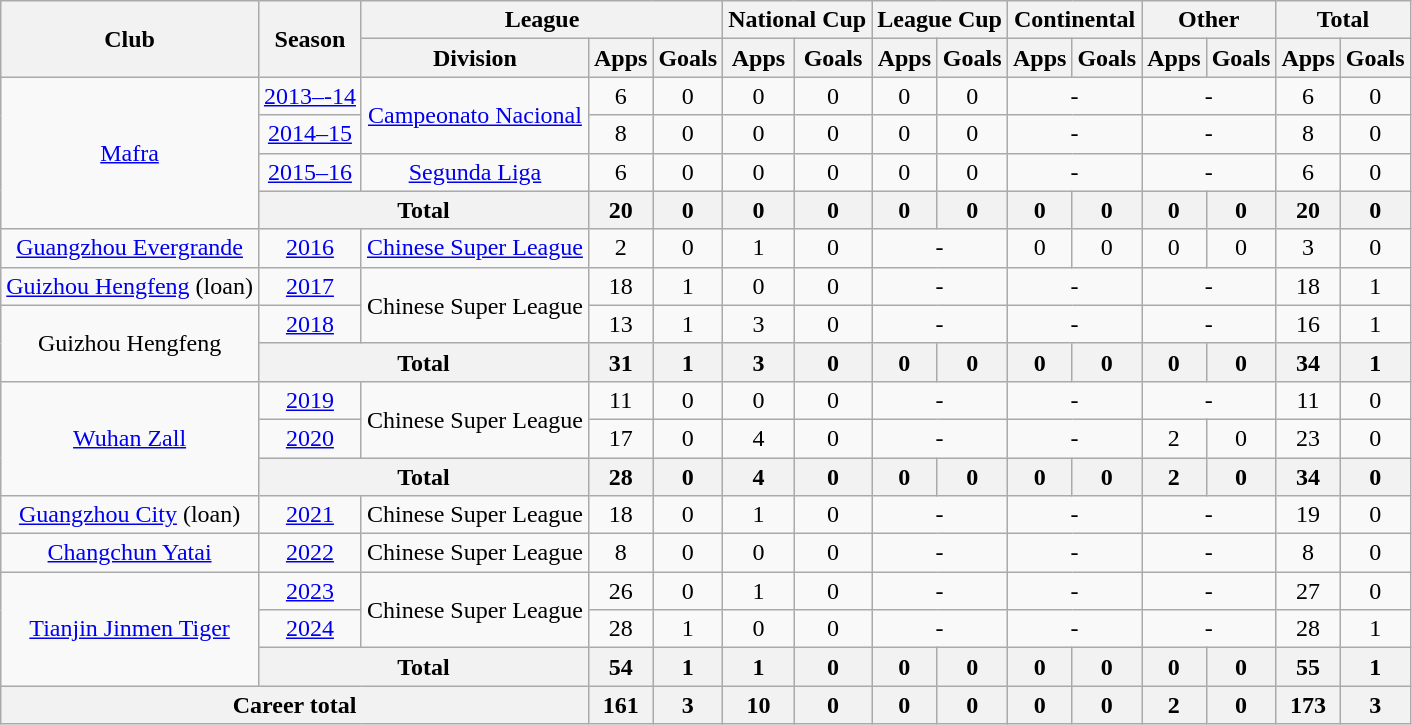<table class="wikitable" style="text-align: center">
<tr>
<th rowspan="2">Club</th>
<th rowspan="2">Season</th>
<th colspan="3">League</th>
<th colspan="2">National Cup</th>
<th colspan="2">League Cup</th>
<th colspan="2">Continental</th>
<th colspan="2">Other</th>
<th colspan="2">Total</th>
</tr>
<tr>
<th>Division</th>
<th>Apps</th>
<th>Goals</th>
<th>Apps</th>
<th>Goals</th>
<th>Apps</th>
<th>Goals</th>
<th>Apps</th>
<th>Goals</th>
<th>Apps</th>
<th>Goals</th>
<th>Apps</th>
<th>Goals</th>
</tr>
<tr>
<td rowspan=4><a href='#'>Mafra</a></td>
<td><a href='#'>2013–-14</a></td>
<td rowspan=2><a href='#'>Campeonato Nacional</a></td>
<td>6</td>
<td>0</td>
<td>0</td>
<td>0</td>
<td>0</td>
<td>0</td>
<td colspan="2">-</td>
<td colspan="2">-</td>
<td>6</td>
<td>0</td>
</tr>
<tr>
<td><a href='#'>2014–15</a></td>
<td>8</td>
<td>0</td>
<td>0</td>
<td>0</td>
<td>0</td>
<td>0</td>
<td colspan="2">-</td>
<td colspan="2">-</td>
<td>8</td>
<td>0</td>
</tr>
<tr>
<td><a href='#'>2015–16</a></td>
<td><a href='#'>Segunda Liga</a></td>
<td>6</td>
<td>0</td>
<td>0</td>
<td>0</td>
<td>0</td>
<td>0</td>
<td colspan="2">-</td>
<td colspan="2">-</td>
<td>6</td>
<td>0</td>
</tr>
<tr>
<th colspan="2"><strong>Total</strong></th>
<th>20</th>
<th>0</th>
<th>0</th>
<th>0</th>
<th>0</th>
<th>0</th>
<th>0</th>
<th>0</th>
<th>0</th>
<th>0</th>
<th>20</th>
<th>0</th>
</tr>
<tr>
<td><a href='#'>Guangzhou Evergrande</a></td>
<td><a href='#'>2016</a></td>
<td><a href='#'>Chinese Super League</a></td>
<td>2</td>
<td>0</td>
<td>1</td>
<td>0</td>
<td colspan="2">-</td>
<td>0</td>
<td>0</td>
<td>0</td>
<td>0</td>
<td>3</td>
<td>0</td>
</tr>
<tr>
<td><a href='#'>Guizhou Hengfeng</a> (loan)</td>
<td><a href='#'>2017</a></td>
<td rowspan=2>Chinese Super League</td>
<td>18</td>
<td>1</td>
<td>0</td>
<td>0</td>
<td colspan="2">-</td>
<td colspan="2">-</td>
<td colspan="2">-</td>
<td>18</td>
<td>1</td>
</tr>
<tr>
<td rowspan=2>Guizhou Hengfeng</td>
<td><a href='#'>2018</a></td>
<td>13</td>
<td>1</td>
<td>3</td>
<td>0</td>
<td colspan="2">-</td>
<td colspan="2">-</td>
<td colspan="2">-</td>
<td>16</td>
<td>1</td>
</tr>
<tr>
<th colspan="2"><strong>Total</strong></th>
<th>31</th>
<th>1</th>
<th>3</th>
<th>0</th>
<th>0</th>
<th>0</th>
<th>0</th>
<th>0</th>
<th>0</th>
<th>0</th>
<th>34</th>
<th>1</th>
</tr>
<tr>
<td rowspan=3><a href='#'>Wuhan Zall</a></td>
<td><a href='#'>2019</a></td>
<td rowspan=2>Chinese Super League</td>
<td>11</td>
<td>0</td>
<td>0</td>
<td>0</td>
<td colspan="2">-</td>
<td colspan="2">-</td>
<td colspan="2">-</td>
<td>11</td>
<td>0</td>
</tr>
<tr>
<td><a href='#'>2020</a></td>
<td>17</td>
<td>0</td>
<td>4</td>
<td>0</td>
<td colspan="2">-</td>
<td colspan="2">-</td>
<td>2</td>
<td>0</td>
<td>23</td>
<td>0</td>
</tr>
<tr>
<th colspan="2"><strong>Total</strong></th>
<th>28</th>
<th>0</th>
<th>4</th>
<th>0</th>
<th>0</th>
<th>0</th>
<th>0</th>
<th>0</th>
<th>2</th>
<th>0</th>
<th>34</th>
<th>0</th>
</tr>
<tr>
<td><a href='#'>Guangzhou City</a> (loan)</td>
<td><a href='#'>2021</a></td>
<td>Chinese Super League</td>
<td>18</td>
<td>0</td>
<td>1</td>
<td>0</td>
<td colspan="2">-</td>
<td colspan="2">-</td>
<td colspan="2">-</td>
<td>19</td>
<td>0</td>
</tr>
<tr>
<td><a href='#'>Changchun Yatai</a></td>
<td><a href='#'>2022</a></td>
<td>Chinese Super League</td>
<td>8</td>
<td>0</td>
<td>0</td>
<td>0</td>
<td colspan="2">-</td>
<td colspan="2">-</td>
<td colspan="2">-</td>
<td>8</td>
<td>0</td>
</tr>
<tr>
<td rowspan=3><a href='#'>Tianjin Jinmen Tiger</a></td>
<td><a href='#'>2023</a></td>
<td rowspan=2>Chinese Super League</td>
<td>26</td>
<td>0</td>
<td>1</td>
<td>0</td>
<td colspan="2">-</td>
<td colspan="2">-</td>
<td colspan="2">-</td>
<td>27</td>
<td>0</td>
</tr>
<tr>
<td><a href='#'>2024</a></td>
<td>28</td>
<td>1</td>
<td>0</td>
<td>0</td>
<td colspan="2">-</td>
<td colspan="2">-</td>
<td colspan="2">-</td>
<td>28</td>
<td>1</td>
</tr>
<tr>
<th colspan="2"><strong>Total</strong></th>
<th>54</th>
<th>1</th>
<th>1</th>
<th>0</th>
<th>0</th>
<th>0</th>
<th>0</th>
<th>0</th>
<th>0</th>
<th>0</th>
<th>55</th>
<th>1</th>
</tr>
<tr>
<th colspan=3>Career total</th>
<th>161</th>
<th>3</th>
<th>10</th>
<th>0</th>
<th>0</th>
<th>0</th>
<th>0</th>
<th>0</th>
<th>2</th>
<th>0</th>
<th>173</th>
<th>3</th>
</tr>
</table>
